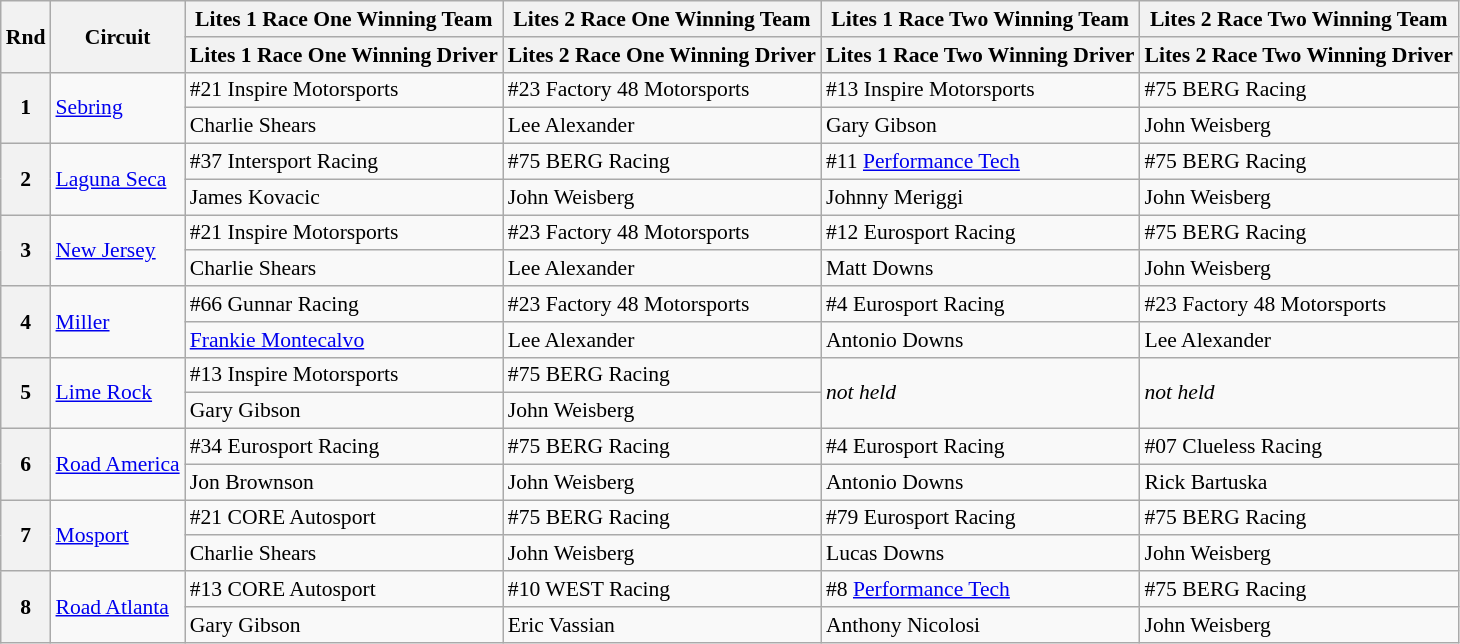<table class="wikitable" style="font-size: 90%;">
<tr>
<th rowspan=2>Rnd</th>
<th rowspan=2>Circuit</th>
<th>Lites 1 Race One Winning Team</th>
<th>Lites 2 Race One Winning Team</th>
<th>Lites 1 Race Two Winning Team</th>
<th>Lites 2 Race Two Winning Team</th>
</tr>
<tr>
<th>Lites 1 Race One Winning Driver</th>
<th>Lites 2 Race One Winning Driver</th>
<th>Lites 1 Race Two Winning Driver</th>
<th>Lites 2 Race Two Winning Driver</th>
</tr>
<tr>
<th rowspan=2>1</th>
<td rowspan=2><a href='#'>Sebring</a></td>
<td>#21 Inspire Motorsports</td>
<td>#23 Factory 48 Motorsports</td>
<td>#13 Inspire Motorsports</td>
<td>#75 BERG Racing</td>
</tr>
<tr>
<td>Charlie Shears</td>
<td>Lee Alexander</td>
<td>Gary Gibson</td>
<td>John Weisberg</td>
</tr>
<tr>
<th rowspan=2>2</th>
<td rowspan=2><a href='#'>Laguna Seca</a></td>
<td>#37 Intersport Racing</td>
<td>#75 BERG Racing</td>
<td>#11 <a href='#'>Performance Tech</a></td>
<td>#75 BERG Racing</td>
</tr>
<tr>
<td>James Kovacic</td>
<td>John Weisberg</td>
<td>Johnny Meriggi</td>
<td>John Weisberg</td>
</tr>
<tr>
<th rowspan=2>3</th>
<td rowspan=2><a href='#'>New Jersey</a></td>
<td>#21 Inspire Motorsports</td>
<td>#23 Factory 48 Motorsports</td>
<td>#12 Eurosport Racing</td>
<td>#75 BERG Racing</td>
</tr>
<tr>
<td>Charlie Shears</td>
<td>Lee Alexander</td>
<td>Matt Downs</td>
<td>John Weisberg</td>
</tr>
<tr>
<th rowspan=2>4</th>
<td rowspan=2><a href='#'>Miller</a></td>
<td>#66 Gunnar Racing</td>
<td>#23 Factory 48 Motorsports</td>
<td>#4 Eurosport Racing</td>
<td>#23 Factory 48 Motorsports</td>
</tr>
<tr>
<td><a href='#'>Frankie Montecalvo</a></td>
<td>Lee Alexander</td>
<td>Antonio Downs</td>
<td>Lee Alexander</td>
</tr>
<tr>
<th rowspan=2>5</th>
<td rowspan=2><a href='#'>Lime Rock</a></td>
<td>#13 Inspire Motorsports</td>
<td>#75 BERG Racing</td>
<td rowspan=2><em>not held</em></td>
<td rowspan=2><em>not held</em></td>
</tr>
<tr>
<td>Gary Gibson</td>
<td>John Weisberg</td>
</tr>
<tr>
<th rowspan=2>6</th>
<td rowspan=2><a href='#'>Road America</a></td>
<td>#34 Eurosport Racing</td>
<td>#75 BERG Racing</td>
<td>#4 Eurosport Racing</td>
<td>#07 Clueless Racing</td>
</tr>
<tr>
<td>Jon Brownson</td>
<td>John Weisberg</td>
<td>Antonio Downs</td>
<td>Rick Bartuska</td>
</tr>
<tr>
<th rowspan=2>7</th>
<td rowspan=2><a href='#'>Mosport</a></td>
<td>#21 CORE Autosport</td>
<td>#75 BERG Racing</td>
<td>#79 Eurosport Racing</td>
<td>#75 BERG Racing</td>
</tr>
<tr>
<td>Charlie Shears</td>
<td>John Weisberg</td>
<td>Lucas Downs</td>
<td>John Weisberg</td>
</tr>
<tr>
<th rowspan=2>8</th>
<td rowspan=2><a href='#'>Road Atlanta</a></td>
<td>#13 CORE Autosport</td>
<td>#10 WEST Racing</td>
<td>#8 <a href='#'>Performance Tech</a></td>
<td>#75 BERG Racing</td>
</tr>
<tr>
<td>Gary Gibson</td>
<td>Eric Vassian</td>
<td>Anthony Nicolosi</td>
<td>John Weisberg</td>
</tr>
</table>
